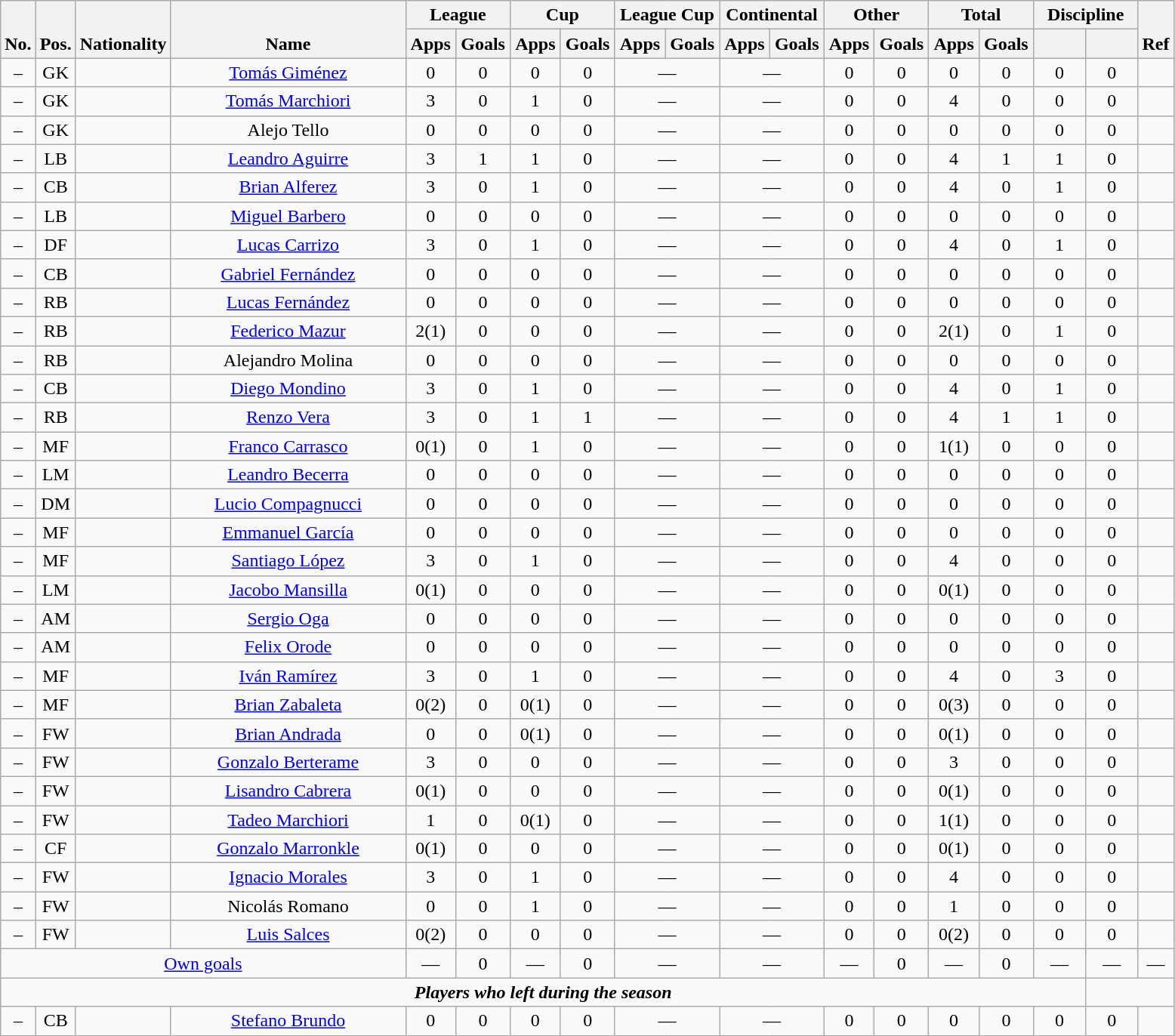<table class="wikitable" style="text-align:center">
<tr>
<th rowspan="2" valign="bottom">No.</th>
<th rowspan="2" valign="bottom">Pos.</th>
<th rowspan="2" valign="bottom">Nationality</th>
<th rowspan="2" valign="bottom" width="200">Name</th>
<th colspan="2" width="85">League</th>
<th colspan="2" width="85">Cup</th>
<th colspan="2" width="85">League Cup</th>
<th colspan="2" width="85">Continental</th>
<th colspan="2" width="85">Other</th>
<th colspan="2" width="85">Total</th>
<th colspan="2" width="85">Discipline</th>
<th rowspan="2" valign="bottom">Ref</th>
</tr>
<tr>
<th>Apps</th>
<th>Goals</th>
<th>Apps</th>
<th>Goals</th>
<th>Apps</th>
<th>Goals</th>
<th>Apps</th>
<th>Goals</th>
<th>Apps</th>
<th>Goals</th>
<th>Apps</th>
<th>Goals</th>
<th></th>
<th></th>
</tr>
<tr>
<td align="center">–</td>
<td align="center">GK</td>
<td align="center"></td>
<td align="center"><a href='#'>Tomás Giménez</a></td>
<td>0</td>
<td>0</td>
<td>0</td>
<td>0</td>
<td colspan="2">—</td>
<td colspan="2">—</td>
<td>0</td>
<td>0</td>
<td>0</td>
<td>0</td>
<td>0</td>
<td>0</td>
<td></td>
</tr>
<tr>
<td align="center">–</td>
<td align="center">GK</td>
<td align="center"></td>
<td align="center"><a href='#'>Tomás Marchiori</a></td>
<td>3</td>
<td>0</td>
<td>1</td>
<td>0</td>
<td colspan="2">—</td>
<td colspan="2">—</td>
<td>0</td>
<td>0</td>
<td>4</td>
<td>0</td>
<td>0</td>
<td>0</td>
<td></td>
</tr>
<tr>
<td align="center">–</td>
<td align="center">GK</td>
<td align="center"></td>
<td align="center">Alejo Tello</td>
<td>0</td>
<td>0</td>
<td>0</td>
<td>0</td>
<td colspan="2">—</td>
<td colspan="2">—</td>
<td>0</td>
<td>0</td>
<td>0</td>
<td>0</td>
<td>0</td>
<td>0</td>
<td></td>
</tr>
<tr>
<td align="center">–</td>
<td align="center">LB</td>
<td align="center"></td>
<td align="center"><a href='#'>Leandro Aguirre</a></td>
<td>3</td>
<td>1</td>
<td>1</td>
<td>0</td>
<td colspan="2">—</td>
<td colspan="2">—</td>
<td>0</td>
<td>0</td>
<td>4</td>
<td>1</td>
<td>1</td>
<td>0</td>
<td></td>
</tr>
<tr>
<td align="center">–</td>
<td align="center">CB</td>
<td align="center"></td>
<td align="center"><a href='#'>Brian Alferez</a></td>
<td>3</td>
<td>0</td>
<td>1</td>
<td>0</td>
<td colspan="2">—</td>
<td colspan="2">—</td>
<td>0</td>
<td>0</td>
<td>4</td>
<td>0</td>
<td>1</td>
<td>0</td>
<td></td>
</tr>
<tr>
<td align="center">–</td>
<td align="center">LB</td>
<td align="center"></td>
<td align="center"><a href='#'>Miguel Barbero</a></td>
<td>0</td>
<td>0</td>
<td>0</td>
<td>0</td>
<td colspan="2">—</td>
<td colspan="2">—</td>
<td>0</td>
<td>0</td>
<td>0</td>
<td>0</td>
<td>0</td>
<td>0</td>
<td></td>
</tr>
<tr>
<td align="center">–</td>
<td align="center">DF</td>
<td align="center"></td>
<td align="center"><a href='#'>Lucas Carrizo</a></td>
<td>3</td>
<td>0</td>
<td>1</td>
<td>0</td>
<td colspan="2">—</td>
<td colspan="2">—</td>
<td>0</td>
<td>0</td>
<td>4</td>
<td>0</td>
<td>1</td>
<td>0</td>
<td></td>
</tr>
<tr>
<td align="center">–</td>
<td align="center">CB</td>
<td align="center"></td>
<td align="center"><a href='#'>Gabriel Fernández</a></td>
<td>0</td>
<td>0</td>
<td>0</td>
<td>0</td>
<td colspan="2">—</td>
<td colspan="2">—</td>
<td>0</td>
<td>0</td>
<td>0</td>
<td>0</td>
<td>0</td>
<td>0</td>
<td></td>
</tr>
<tr>
<td align="center">–</td>
<td align="center">RB</td>
<td align="center"></td>
<td align="center"><a href='#'>Lucas Fernández</a></td>
<td>0</td>
<td>0</td>
<td>0</td>
<td>0</td>
<td colspan="2">—</td>
<td colspan="2">—</td>
<td>0</td>
<td>0</td>
<td>0</td>
<td>0</td>
<td>0</td>
<td>0</td>
<td></td>
</tr>
<tr>
<td align="center">–</td>
<td align="center">RB</td>
<td align="center"></td>
<td align="center"><a href='#'>Federico Mazur</a></td>
<td>2(1)</td>
<td>0</td>
<td>0</td>
<td>0</td>
<td colspan="2">—</td>
<td colspan="2">—</td>
<td>0</td>
<td>0</td>
<td>2(1)</td>
<td>0</td>
<td>1</td>
<td>0</td>
<td></td>
</tr>
<tr>
<td align="center">–</td>
<td align="center">RB</td>
<td align="center"></td>
<td align="center">Alejandro Molina</td>
<td>0</td>
<td>0</td>
<td>0</td>
<td>0</td>
<td colspan="2">—</td>
<td colspan="2">—</td>
<td>0</td>
<td>0</td>
<td>0</td>
<td>0</td>
<td>0</td>
<td>0</td>
<td></td>
</tr>
<tr>
<td align="center">–</td>
<td align="center">CB</td>
<td align="center"></td>
<td align="center"><a href='#'>Diego Mondino</a></td>
<td>3</td>
<td>0</td>
<td>1</td>
<td>0</td>
<td colspan="2">—</td>
<td colspan="2">—</td>
<td>0</td>
<td>0</td>
<td>4</td>
<td>0</td>
<td>1</td>
<td>0</td>
<td></td>
</tr>
<tr>
<td align="center">–</td>
<td align="center">RB</td>
<td align="center"></td>
<td align="center"><a href='#'>Renzo Vera</a></td>
<td>3</td>
<td>0</td>
<td>1</td>
<td>1</td>
<td colspan="2">—</td>
<td colspan="2">—</td>
<td>0</td>
<td>0</td>
<td>4</td>
<td>1</td>
<td>1</td>
<td>0</td>
<td></td>
</tr>
<tr>
<td align="center">–</td>
<td align="center">MF</td>
<td align="center"></td>
<td align="center"><a href='#'>Franco Carrasco</a></td>
<td>0(1)</td>
<td>0</td>
<td>1</td>
<td>0</td>
<td colspan="2">—</td>
<td colspan="2">—</td>
<td>0</td>
<td>0</td>
<td>1(1)</td>
<td>0</td>
<td>0</td>
<td>0</td>
<td></td>
</tr>
<tr>
<td align="center">–</td>
<td align="center">LM</td>
<td align="center"></td>
<td align="center"><a href='#'>Leandro Becerra</a></td>
<td>0</td>
<td>0</td>
<td>0</td>
<td>0</td>
<td colspan="2">—</td>
<td colspan="2">—</td>
<td>0</td>
<td>0</td>
<td>0</td>
<td>0</td>
<td>0</td>
<td>0</td>
<td></td>
</tr>
<tr>
<td align="center">–</td>
<td align="center">DM</td>
<td align="center"></td>
<td align="center"><a href='#'>Lucio Compagnucci</a></td>
<td>0</td>
<td>0</td>
<td>0</td>
<td>0</td>
<td colspan="2">—</td>
<td colspan="2">—</td>
<td>0</td>
<td>0</td>
<td>0</td>
<td>0</td>
<td>0</td>
<td>0</td>
<td></td>
</tr>
<tr>
<td align="center">–</td>
<td align="center">MF</td>
<td align="center"></td>
<td align="center"><a href='#'>Emmanuel García</a></td>
<td>0</td>
<td>0</td>
<td>0</td>
<td>0</td>
<td colspan="2">—</td>
<td colspan="2">—</td>
<td>0</td>
<td>0</td>
<td>0</td>
<td>0</td>
<td>0</td>
<td>0</td>
<td></td>
</tr>
<tr>
<td align="center">–</td>
<td align="center">MF</td>
<td align="center"></td>
<td align="center"><a href='#'>Santiago López</a></td>
<td>3</td>
<td>0</td>
<td>1</td>
<td>0</td>
<td colspan="2">—</td>
<td colspan="2">—</td>
<td>0</td>
<td>0</td>
<td>4</td>
<td>0</td>
<td>0</td>
<td>0</td>
<td></td>
</tr>
<tr>
<td align="center">–</td>
<td align="center">LM</td>
<td align="center"></td>
<td align="center"><a href='#'>Jacobo Mansilla</a></td>
<td>0(1)</td>
<td>0</td>
<td>0</td>
<td>0</td>
<td colspan="2">—</td>
<td colspan="2">—</td>
<td>0</td>
<td>0</td>
<td>0(1)</td>
<td>0</td>
<td>0</td>
<td>0</td>
<td></td>
</tr>
<tr>
<td align="center">–</td>
<td align="center">AM</td>
<td align="center"></td>
<td align="center"><a href='#'>Sergio Oga</a></td>
<td>0</td>
<td>0</td>
<td>0</td>
<td>0</td>
<td colspan="2">—</td>
<td colspan="2">—</td>
<td>0</td>
<td>0</td>
<td>0</td>
<td>0</td>
<td>0</td>
<td>0</td>
<td></td>
</tr>
<tr>
<td align="center">–</td>
<td align="center">AM</td>
<td align="center"></td>
<td align="center"><a href='#'>Felix Orode</a></td>
<td>0</td>
<td>0</td>
<td>0</td>
<td>0</td>
<td colspan="2">—</td>
<td colspan="2">—</td>
<td>0</td>
<td>0</td>
<td>0</td>
<td>0</td>
<td>0</td>
<td>0</td>
<td></td>
</tr>
<tr>
<td align="center">–</td>
<td align="center">MF</td>
<td align="center"></td>
<td align="center"><a href='#'>Iván Ramírez</a></td>
<td>3</td>
<td>0</td>
<td>1</td>
<td>0</td>
<td colspan="2">—</td>
<td colspan="2">—</td>
<td>0</td>
<td>0</td>
<td>4</td>
<td>0</td>
<td>3</td>
<td>0</td>
<td></td>
</tr>
<tr>
<td align="center">–</td>
<td align="center">MF</td>
<td align="center"></td>
<td align="center"><a href='#'>Brian Zabaleta</a></td>
<td>0(2)</td>
<td>0</td>
<td>0(1)</td>
<td>0</td>
<td colspan="2">—</td>
<td colspan="2">—</td>
<td>0</td>
<td>0</td>
<td>0(3)</td>
<td>0</td>
<td>0</td>
<td>0</td>
<td></td>
</tr>
<tr>
<td align="center">–</td>
<td align="center">FW</td>
<td align="center"></td>
<td align="center"><a href='#'>Brian Andrada</a></td>
<td>0</td>
<td>0</td>
<td>0(1)</td>
<td>0</td>
<td colspan="2">—</td>
<td colspan="2">—</td>
<td>0</td>
<td>0</td>
<td>0(1)</td>
<td>0</td>
<td>0</td>
<td>0</td>
<td></td>
</tr>
<tr>
<td align="center">–</td>
<td align="center">FW</td>
<td align="center"></td>
<td align="center"><a href='#'>Gonzalo Berterame</a></td>
<td>3</td>
<td>0</td>
<td>0</td>
<td>0</td>
<td colspan="2">—</td>
<td colspan="2">—</td>
<td>0</td>
<td>0</td>
<td>3</td>
<td>0</td>
<td>0</td>
<td>0</td>
<td></td>
</tr>
<tr>
<td align="center">–</td>
<td align="center">FW</td>
<td align="center"></td>
<td align="center"><a href='#'>Lisandro Cabrera</a></td>
<td>0(1)</td>
<td>0</td>
<td>0</td>
<td>0</td>
<td colspan="2">—</td>
<td colspan="2">—</td>
<td>0</td>
<td>0</td>
<td>0(1)</td>
<td>0</td>
<td>0</td>
<td>0</td>
<td></td>
</tr>
<tr>
<td align="center">–</td>
<td align="center">FW</td>
<td align="center"></td>
<td align="center"><a href='#'>Tadeo Marchiori</a></td>
<td>1</td>
<td>0</td>
<td>0(1)</td>
<td>0</td>
<td colspan="2">—</td>
<td colspan="2">—</td>
<td>0</td>
<td>0</td>
<td>1(1)</td>
<td>0</td>
<td>0</td>
<td>0</td>
<td></td>
</tr>
<tr>
<td align="center">–</td>
<td align="center">CF</td>
<td align="center"></td>
<td align="center"><a href='#'>Gonzalo Marronkle</a></td>
<td>0(1)</td>
<td>0</td>
<td>0</td>
<td>0</td>
<td colspan="2">—</td>
<td colspan="2">—</td>
<td>0</td>
<td>0</td>
<td>0(1)</td>
<td>0</td>
<td>0</td>
<td>0</td>
<td></td>
</tr>
<tr>
<td align="center">–</td>
<td align="center">FW</td>
<td align="center"></td>
<td align="center"><a href='#'>Ignacio Morales</a></td>
<td>3</td>
<td>0</td>
<td>1</td>
<td>0</td>
<td colspan="2">—</td>
<td colspan="2">—</td>
<td>0</td>
<td>0</td>
<td>4</td>
<td>0</td>
<td>0</td>
<td>0</td>
<td></td>
</tr>
<tr>
<td align="center">–</td>
<td align="center">FW</td>
<td align="center"></td>
<td align="center">Nicolás Romano</td>
<td>0</td>
<td>0</td>
<td>1</td>
<td>0</td>
<td colspan="2">—</td>
<td colspan="2">—</td>
<td>0</td>
<td>0</td>
<td>1</td>
<td>0</td>
<td>0</td>
<td>0</td>
<td></td>
</tr>
<tr>
<td align="center">–</td>
<td align="center">FW</td>
<td align="center"></td>
<td align="center"><a href='#'>Luis Salces</a></td>
<td>0(2)</td>
<td>0</td>
<td>0</td>
<td>0</td>
<td colspan="2">—</td>
<td colspan="2">—</td>
<td>0</td>
<td>0</td>
<td>0(2)</td>
<td>0</td>
<td>0</td>
<td>0</td>
<td></td>
</tr>
<tr>
<td colspan="4" align="center"><a href='#'>Own goals</a></td>
<td>—</td>
<td>0</td>
<td>—</td>
<td>0</td>
<td colspan="2">—</td>
<td colspan="2">—</td>
<td>—</td>
<td>0</td>
<td>—</td>
<td>0</td>
<td>—</td>
<td>—</td>
<td>—</td>
</tr>
<tr>
<td colspan="17" align="center"><strong><em>Players who left during the season</em></strong></td>
</tr>
<tr>
<td align="center">–</td>
<td align="center">CB</td>
<td align="center"></td>
<td align="center"><a href='#'>Stefano Brundo</a></td>
<td>0</td>
<td>0</td>
<td>0</td>
<td>0</td>
<td colspan="2">—</td>
<td colspan="2">—</td>
<td>0</td>
<td>0</td>
<td>0</td>
<td>0</td>
<td>0</td>
<td>0</td>
<td></td>
</tr>
</table>
